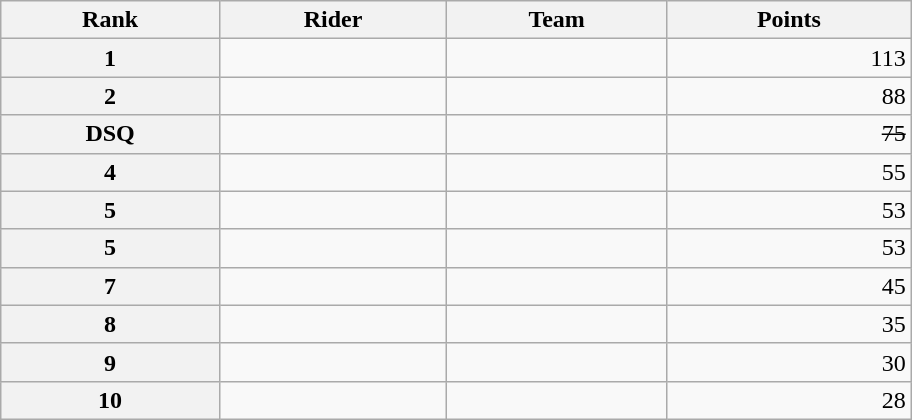<table class="wikitable" style="width:38em;margin-bottom:0;">
<tr>
<th scope="col">Rank</th>
<th scope="col">Rider</th>
<th scope="col">Team</th>
<th scope="col">Points</th>
</tr>
<tr>
<th scope="row">1</th>
<td>  </td>
<td></td>
<td style="text-align:right;">113</td>
</tr>
<tr>
<th scope="row">2</th>
<td></td>
<td></td>
<td style="text-align:right;">88</td>
</tr>
<tr>
<th scope="row">DSQ</th>
<td></s></td>
<td><s></s></td>
<td align=right><s>75</s></td>
</tr>
<tr>
<th scope="row">4</th>
<td></td>
<td></td>
<td style="text-align:right;">55</td>
</tr>
<tr>
<th scope="row">5</th>
<td></td>
<td></td>
<td style="text-align:right;">53</td>
</tr>
<tr>
<th scope="row">5</th>
<td></td>
<td></td>
<td style="text-align:right;">53</td>
</tr>
<tr>
<th scope="row">7</th>
<td></td>
<td></td>
<td style="text-align:right;">45</td>
</tr>
<tr>
<th scope="row">8</th>
<td></td>
<td></td>
<td style="text-align:right;">35</td>
</tr>
<tr>
<th scope="row">9</th>
<td></td>
<td></td>
<td style="text-align:right;">30</td>
</tr>
<tr>
<th scope="row">10</th>
<td> </td>
<td></td>
<td style="text-align:right;">28</td>
</tr>
</table>
